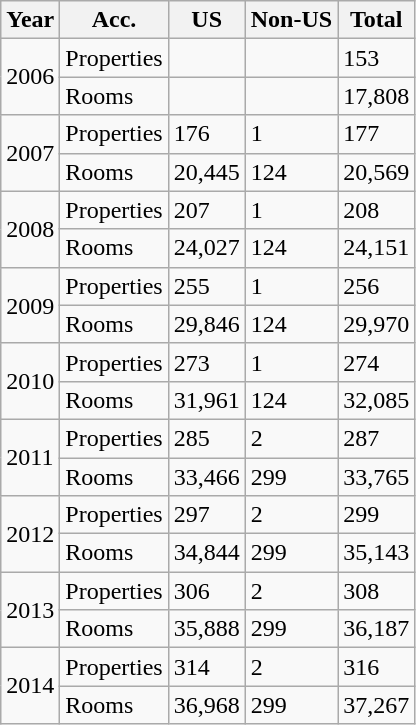<table class="wikitable">
<tr>
<th class="unsortable">Year</th>
<th>Acc.</th>
<th>US</th>
<th>Non-US</th>
<th>Total</th>
</tr>
<tr>
<td rowspan=2>2006</td>
<td>Properties</td>
<td></td>
<td></td>
<td>153</td>
</tr>
<tr>
<td>Rooms</td>
<td></td>
<td></td>
<td>17,808</td>
</tr>
<tr>
<td rowspan=2>2007</td>
<td>Properties</td>
<td>176</td>
<td>1</td>
<td>177</td>
</tr>
<tr>
<td>Rooms</td>
<td>20,445</td>
<td>124</td>
<td>20,569</td>
</tr>
<tr>
<td rowspan=2>2008</td>
<td>Properties</td>
<td>207</td>
<td>1</td>
<td>208</td>
</tr>
<tr>
<td>Rooms</td>
<td>24,027</td>
<td>124</td>
<td>24,151</td>
</tr>
<tr>
<td rowspan=2>2009</td>
<td>Properties</td>
<td>255</td>
<td>1</td>
<td>256</td>
</tr>
<tr>
<td>Rooms</td>
<td>29,846</td>
<td>124</td>
<td>29,970</td>
</tr>
<tr>
<td rowspan=2>2010</td>
<td>Properties</td>
<td>273</td>
<td>1</td>
<td>274</td>
</tr>
<tr>
<td>Rooms</td>
<td>31,961</td>
<td>124</td>
<td>32,085</td>
</tr>
<tr>
<td rowspan=2>2011</td>
<td>Properties</td>
<td>285</td>
<td>2</td>
<td>287</td>
</tr>
<tr>
<td>Rooms</td>
<td>33,466</td>
<td>299</td>
<td>33,765</td>
</tr>
<tr>
<td rowspan=2>2012</td>
<td>Properties</td>
<td>297</td>
<td>2</td>
<td>299</td>
</tr>
<tr>
<td>Rooms</td>
<td>34,844</td>
<td>299</td>
<td>35,143</td>
</tr>
<tr>
<td rowspan=2>2013</td>
<td>Properties</td>
<td>306</td>
<td>2</td>
<td>308</td>
</tr>
<tr>
<td>Rooms</td>
<td>35,888</td>
<td>299</td>
<td>36,187</td>
</tr>
<tr>
<td rowspan=2>2014</td>
<td>Properties</td>
<td>314</td>
<td>2</td>
<td>316</td>
</tr>
<tr>
<td>Rooms</td>
<td>36,968</td>
<td>299</td>
<td>37,267</td>
</tr>
</table>
